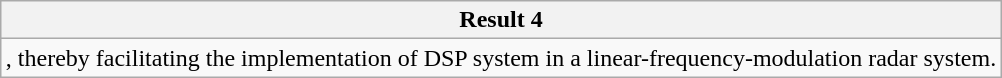<table class="wikitable" style="margin: auto">
<tr>
<th>Result 4</th>
</tr>
<tr>
<td>, thereby facilitating the implementation of DSP system in a linear-frequency-modulation radar system.</td>
</tr>
</table>
